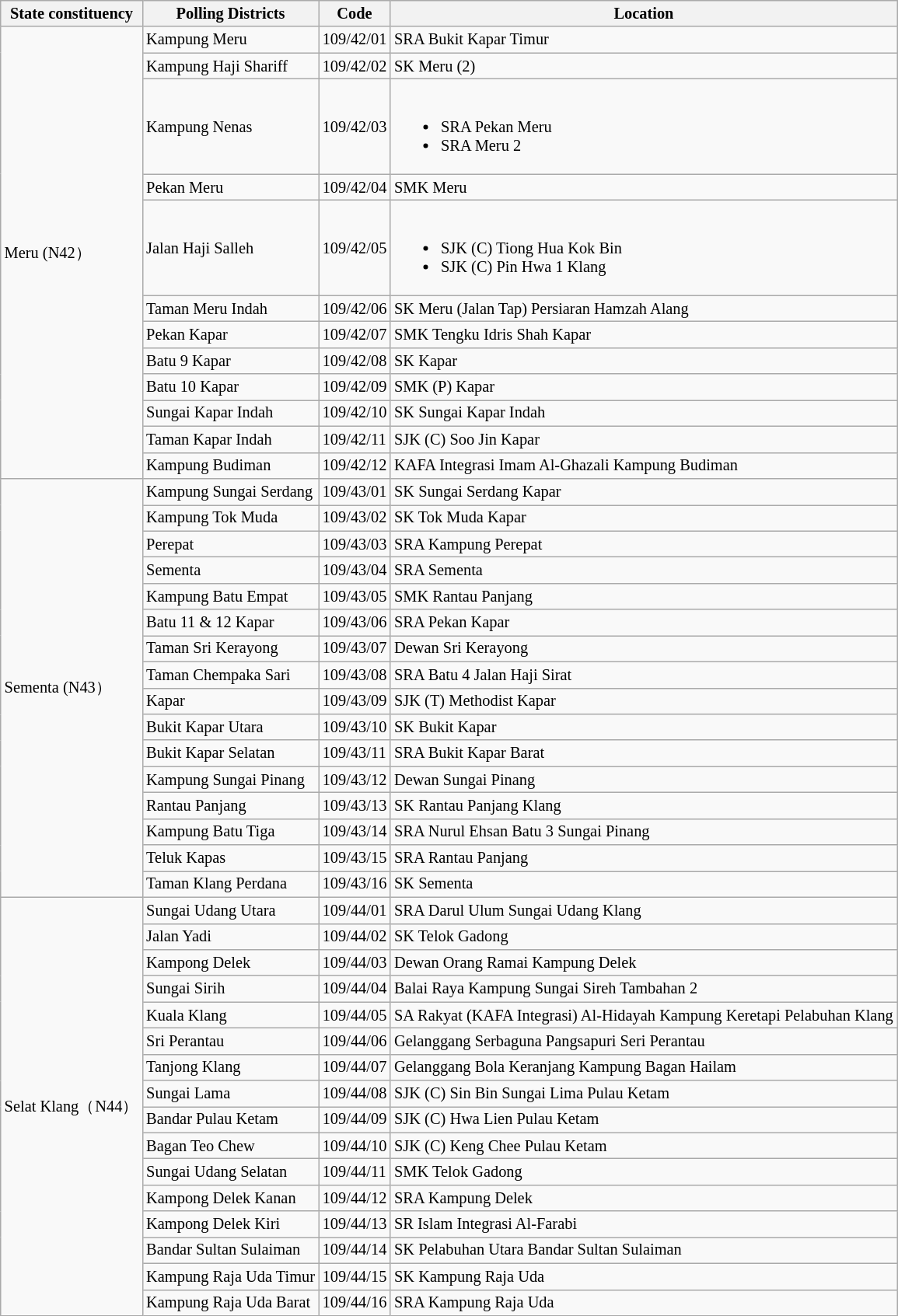<table class="wikitable sortable mw-collapsible" style="white-space:nowrap;font-size:85%">
<tr>
<th>State constituency</th>
<th>Polling Districts</th>
<th>Code</th>
<th>Location</th>
</tr>
<tr>
<td rowspan="12">Meru (N42）</td>
<td>Kampung Meru</td>
<td>109/42/01</td>
<td>SRA Bukit Kapar Timur</td>
</tr>
<tr>
<td>Kampung Haji Shariff</td>
<td>109/42/02</td>
<td>SK Meru (2)</td>
</tr>
<tr>
<td>Kampung Nenas</td>
<td>109/42/03</td>
<td><br><ul><li>SRA Pekan Meru</li><li>SRA Meru 2</li></ul></td>
</tr>
<tr>
<td>Pekan Meru</td>
<td>109/42/04</td>
<td>SMK Meru</td>
</tr>
<tr>
<td>Jalan Haji Salleh</td>
<td>109/42/05</td>
<td><br><ul><li>SJK (C) Tiong Hua Kok Bin</li><li>SJK (C) Pin Hwa 1 Klang</li></ul></td>
</tr>
<tr>
<td>Taman Meru Indah</td>
<td>109/42/06</td>
<td>SK Meru (Jalan Tap) Persiaran Hamzah Alang</td>
</tr>
<tr>
<td>Pekan Kapar</td>
<td>109/42/07</td>
<td>SMK Tengku Idris Shah Kapar</td>
</tr>
<tr>
<td>Batu 9 Kapar</td>
<td>109/42/08</td>
<td>SK Kapar</td>
</tr>
<tr>
<td>Batu 10 Kapar</td>
<td>109/42/09</td>
<td>SMK (P) Kapar</td>
</tr>
<tr>
<td>Sungai Kapar Indah</td>
<td>109/42/10</td>
<td>SK Sungai Kapar Indah</td>
</tr>
<tr>
<td>Taman Kapar Indah</td>
<td>109/42/11</td>
<td>SJK (C) Soo Jin Kapar</td>
</tr>
<tr>
<td>Kampung Budiman</td>
<td>109/42/12</td>
<td>KAFA Integrasi Imam Al-Ghazali Kampung Budiman</td>
</tr>
<tr>
<td rowspan="16">Sementa (N43）</td>
<td>Kampung Sungai Serdang</td>
<td>109/43/01</td>
<td>SK Sungai Serdang Kapar</td>
</tr>
<tr>
<td>Kampung Tok Muda</td>
<td>109/43/02</td>
<td>SK Tok Muda Kapar</td>
</tr>
<tr>
<td>Perepat</td>
<td>109/43/03</td>
<td>SRA Kampung Perepat</td>
</tr>
<tr>
<td>Sementa</td>
<td>109/43/04</td>
<td>SRA Sementa</td>
</tr>
<tr>
<td>Kampung Batu Empat</td>
<td>109/43/05</td>
<td>SMK Rantau Panjang</td>
</tr>
<tr>
<td>Batu 11 & 12 Kapar</td>
<td>109/43/06</td>
<td>SRA Pekan Kapar</td>
</tr>
<tr>
<td>Taman Sri Kerayong</td>
<td>109/43/07</td>
<td>Dewan Sri Kerayong</td>
</tr>
<tr>
<td>Taman Chempaka Sari</td>
<td>109/43/08</td>
<td>SRA Batu 4 Jalan Haji Sirat</td>
</tr>
<tr>
<td>Kapar</td>
<td>109/43/09</td>
<td>SJK (T) Methodist Kapar</td>
</tr>
<tr>
<td>Bukit Kapar Utara</td>
<td>109/43/10</td>
<td>SK Bukit Kapar</td>
</tr>
<tr>
<td>Bukit Kapar Selatan</td>
<td>109/43/11</td>
<td>SRA Bukit Kapar Barat</td>
</tr>
<tr>
<td>Kampung Sungai Pinang</td>
<td>109/43/12</td>
<td>Dewan Sungai Pinang</td>
</tr>
<tr>
<td>Rantau Panjang</td>
<td>109/43/13</td>
<td>SK Rantau Panjang Klang</td>
</tr>
<tr>
<td>Kampung Batu Tiga</td>
<td>109/43/14</td>
<td>SRA Nurul Ehsan Batu 3 Sungai Pinang</td>
</tr>
<tr>
<td>Teluk Kapas</td>
<td>109/43/15</td>
<td>SRA Rantau Panjang</td>
</tr>
<tr>
<td>Taman Klang Perdana</td>
<td>109/43/16</td>
<td>SK Sementa</td>
</tr>
<tr>
<td rowspan="16">Selat Klang（N44）</td>
<td>Sungai Udang Utara</td>
<td>109/44/01</td>
<td>SRA Darul Ulum Sungai Udang Klang</td>
</tr>
<tr>
<td>Jalan Yadi</td>
<td>109/44/02</td>
<td>SK Telok Gadong</td>
</tr>
<tr>
<td>Kampong Delek</td>
<td>109/44/03</td>
<td>Dewan Orang Ramai Kampung Delek</td>
</tr>
<tr>
<td>Sungai Sirih</td>
<td>109/44/04</td>
<td>Balai Raya Kampung Sungai Sireh Tambahan 2</td>
</tr>
<tr>
<td>Kuala Klang</td>
<td>109/44/05</td>
<td>SA Rakyat (KAFA Integrasi) Al-Hidayah Kampung Keretapi Pelabuhan Klang</td>
</tr>
<tr>
<td>Sri Perantau</td>
<td>109/44/06</td>
<td>Gelanggang Serbaguna Pangsapuri Seri Perantau</td>
</tr>
<tr>
<td>Tanjong Klang</td>
<td>109/44/07</td>
<td>Gelanggang Bola Keranjang Kampung Bagan Hailam</td>
</tr>
<tr>
<td>Sungai Lama</td>
<td>109/44/08</td>
<td>SJK (C) Sin Bin Sungai Lima Pulau Ketam</td>
</tr>
<tr>
<td>Bandar Pulau Ketam</td>
<td>109/44/09</td>
<td>SJK (C) Hwa Lien Pulau Ketam</td>
</tr>
<tr>
<td>Bagan Teo Chew</td>
<td>109/44/10</td>
<td>SJK (C) Keng Chee Pulau Ketam</td>
</tr>
<tr>
<td>Sungai Udang Selatan</td>
<td>109/44/11</td>
<td>SMK Telok Gadong</td>
</tr>
<tr>
<td>Kampong Delek Kanan</td>
<td>109/44/12</td>
<td>SRA Kampung Delek</td>
</tr>
<tr>
<td>Kampong Delek Kiri</td>
<td>109/44/13</td>
<td>SR Islam Integrasi Al-Farabi</td>
</tr>
<tr>
<td>Bandar Sultan Sulaiman</td>
<td>109/44/14</td>
<td>SK Pelabuhan Utara Bandar Sultan Sulaiman</td>
</tr>
<tr>
<td>Kampung Raja Uda Timur</td>
<td>109/44/15</td>
<td>SK Kampung Raja Uda</td>
</tr>
<tr>
<td>Kampung Raja Uda Barat</td>
<td>109/44/16</td>
<td>SRA Kampung Raja Uda</td>
</tr>
</table>
